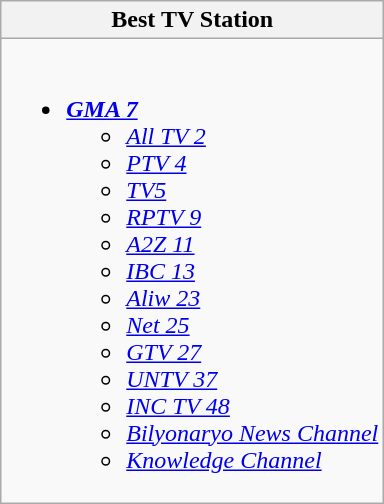<table class=wikitable>
<tr>
<th style:"width:50%">Best TV Station</th>
</tr>
<tr>
<td valign="top"><br><ul><li><strong><em><a href='#'>GMA 7</a></em></strong><ul><li><em><a href='#'>All TV 2</a></em></li><li><em><a href='#'>PTV 4</a></em></li><li><em><a href='#'>TV5</a></em></li><li><em><a href='#'>RPTV 9</a></em></li><li><em><a href='#'>A2Z 11</a></em></li><li><em><a href='#'>IBC 13</a></em></li><li><em><a href='#'>Aliw 23</a></em></li><li><em><a href='#'>Net 25</a></em></li><li><em><a href='#'>GTV 27</a></em></li><li><em><a href='#'>UNTV 37</a></em></li><li><em><a href='#'>INC TV 48</a></em></li><li><em><a href='#'>Bilyonaryo News Channel</a></em></li><li><em><a href='#'>Knowledge Channel</a></em></li></ul></li></ul></td>
</tr>
</table>
